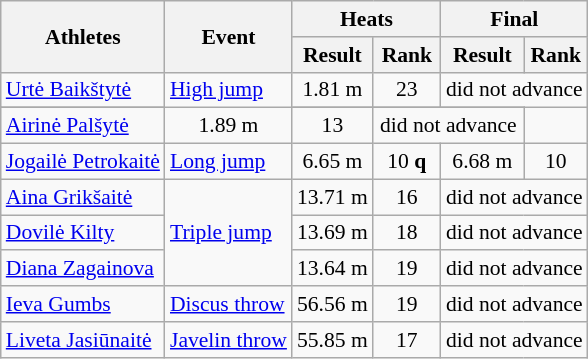<table class="wikitable" border="1" style="font-size:90%">
<tr>
<th rowspan="2">Athletes</th>
<th rowspan="2">Event</th>
<th colspan="2">Heats</th>
<th colspan="2">Final</th>
</tr>
<tr>
<th>Result</th>
<th>Rank</th>
<th>Result</th>
<th>Rank</th>
</tr>
<tr align=center>
<td align=left><a href='#'>Urtė Baikštytė</a></td>
<td align=left rowspan=2><a href='#'>High jump</a></td>
<td>1.81 m</td>
<td>23</td>
<td align=center colspan=2>did not advance</td>
</tr>
<tr>
</tr>
<tr align=center>
<td align=left><a href='#'>Airinė Palšytė</a></td>
<td>1.89 m</td>
<td>13</td>
<td align=center colspan=2>did not advance</td>
</tr>
<tr align=center>
<td align=left><a href='#'>Jogailė Petrokaitė</a></td>
<td align=left><a href='#'>Long jump</a></td>
<td>6.65 m</td>
<td>10 <strong>q</strong></td>
<td>6.68 m</td>
<td>10</td>
</tr>
<tr align=center>
<td align=left><a href='#'>Aina Grikšaitė</a></td>
<td align=left rowspan=3><a href='#'>Triple jump</a></td>
<td>13.71 m</td>
<td>16</td>
<td align=center colspan=2>did not advance</td>
</tr>
<tr align=center>
<td align=left><a href='#'>Dovilė Kilty</a></td>
<td>13.69 m</td>
<td>18</td>
<td align=center colspan=2>did not advance</td>
</tr>
<tr align=center>
<td align=left><a href='#'>Diana Zagainova</a></td>
<td>13.64 m</td>
<td>19</td>
<td align=center colspan=2>did not advance</td>
</tr>
<tr align=center>
<td align=left><a href='#'>Ieva Gumbs</a></td>
<td align=left><a href='#'>Discus throw</a></td>
<td>56.56 m</td>
<td>19</td>
<td align=center colspan=2>did not advance</td>
</tr>
<tr align=center>
<td align=left><a href='#'>Liveta Jasiūnaitė</a></td>
<td align=left><a href='#'>Javelin throw</a></td>
<td>55.85 m</td>
<td>17</td>
<td align=center colspan=2>did not advance</td>
</tr>
</table>
